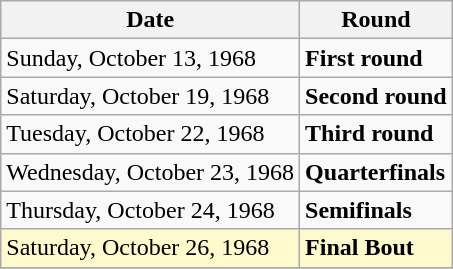<table class="wikitable">
<tr>
<th>Date</th>
<th>Round</th>
</tr>
<tr>
<td>Sunday, October 13, 1968</td>
<td><strong>First round</strong></td>
</tr>
<tr>
<td>Saturday, October 19, 1968</td>
<td><strong>Second round</strong></td>
</tr>
<tr>
<td>Tuesday, October 22, 1968</td>
<td><strong>Third round</strong></td>
</tr>
<tr>
<td>Wednesday, October 23, 1968</td>
<td><strong>Quarterfinals</strong></td>
</tr>
<tr>
<td>Thursday, October 24, 1968</td>
<td><strong>Semifinals</strong></td>
</tr>
<tr>
<td style=background:lemonchiffon>Saturday, October 26, 1968</td>
<td style=background:lemonchiffon><strong>Final Bout</strong></td>
</tr>
<tr>
</tr>
</table>
